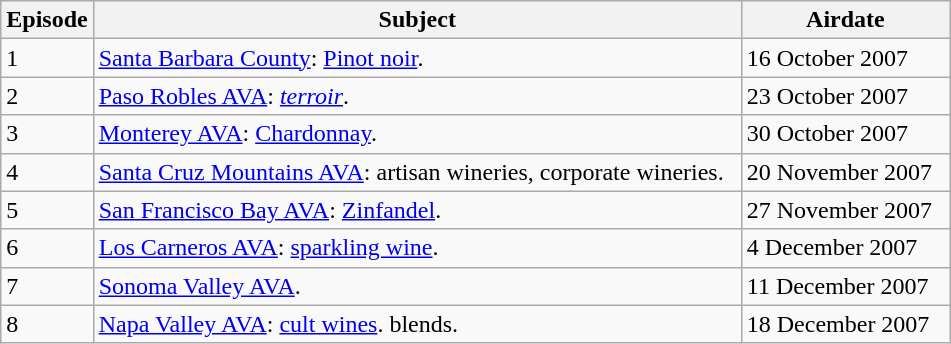<table class="wikitable">
<tr>
<th>Episode</th>
<th>Subject</th>
<th>Airdate</th>
</tr>
<tr>
<td>1</td>
<td><a href='#'>Santa Barbara County</a>: <a href='#'>Pinot noir</a>.</td>
<td>16 October 2007</td>
</tr>
<tr>
<td>2</td>
<td><a href='#'>Paso Robles AVA</a>: <em><a href='#'>terroir</a></em>. </td>
<td>23 October 2007</td>
</tr>
<tr>
<td>3</td>
<td><a href='#'>Monterey AVA</a>: <a href='#'>Chardonnay</a>.  </td>
<td>30 October 2007</td>
</tr>
<tr>
<td>4</td>
<td><a href='#'>Santa Cruz Mountains AVA</a>: artisan wineries, corporate wineries.  </td>
<td>20 November 2007  </td>
</tr>
<tr>
<td>5</td>
<td><a href='#'>San Francisco Bay AVA</a>: <a href='#'>Zinfandel</a>.</td>
<td>27 November 2007</td>
</tr>
<tr>
<td>6</td>
<td><a href='#'>Los Carneros AVA</a>: <a href='#'>sparkling wine</a>.</td>
<td>4 December 2007</td>
</tr>
<tr>
<td>7</td>
<td><a href='#'>Sonoma Valley AVA</a>.</td>
<td>11 December 2007</td>
</tr>
<tr>
<td>8</td>
<td><a href='#'>Napa Valley AVA</a>: <a href='#'>cult wines</a>.  blends. </td>
<td>18 December 2007</td>
</tr>
</table>
